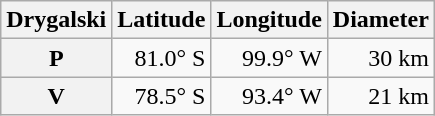<table class="wikitable" style="text-align: right;">
<tr>
<th scope="col">Drygalski</th>
<th scope="col">Latitude</th>
<th scope="col">Longitude</th>
<th scope="col">Diameter</th>
</tr>
<tr>
<th scope="row">P</th>
<td>81.0° S</td>
<td>99.9° W</td>
<td>30 km</td>
</tr>
<tr>
<th scope="row">V</th>
<td>78.5° S</td>
<td>93.4° W</td>
<td>21 km</td>
</tr>
</table>
